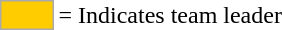<table>
<tr>
<td style="background-color:#FFCC00; border:1px solid #aaaaaa; width:2em;"></td>
<td>= Indicates team leader</td>
</tr>
</table>
